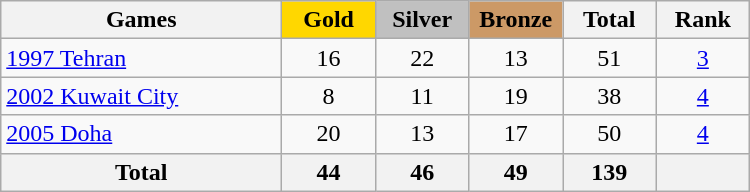<table class="wikitable sortable" style="text-align:center;">
<tr>
<th width=180>Games</th>
<th scope="col" style="background:gold; width:55px;">Gold</th>
<th scope="col" style="background:silver; width:55px;">Silver</th>
<th scope="col" style="background:#cc9966; width:55px;">Bronze</th>
<th width=55>Total</th>
<th width=55>Rank</th>
</tr>
<tr>
<td align=left> <a href='#'>1997 Tehran</a></td>
<td>16</td>
<td>22</td>
<td>13</td>
<td>51</td>
<td><a href='#'>3</a></td>
</tr>
<tr>
<td align=left> <a href='#'>2002 Kuwait City</a></td>
<td>8</td>
<td>11</td>
<td>19</td>
<td>38</td>
<td><a href='#'>4</a></td>
</tr>
<tr>
<td align=left> <a href='#'>2005 Doha</a></td>
<td>20</td>
<td>13</td>
<td>17</td>
<td>50</td>
<td><a href='#'>4</a></td>
</tr>
<tr class="sortbottom">
<th>Total</th>
<th>44</th>
<th>46</th>
<th>49</th>
<th>139</th>
<th></th>
</tr>
</table>
